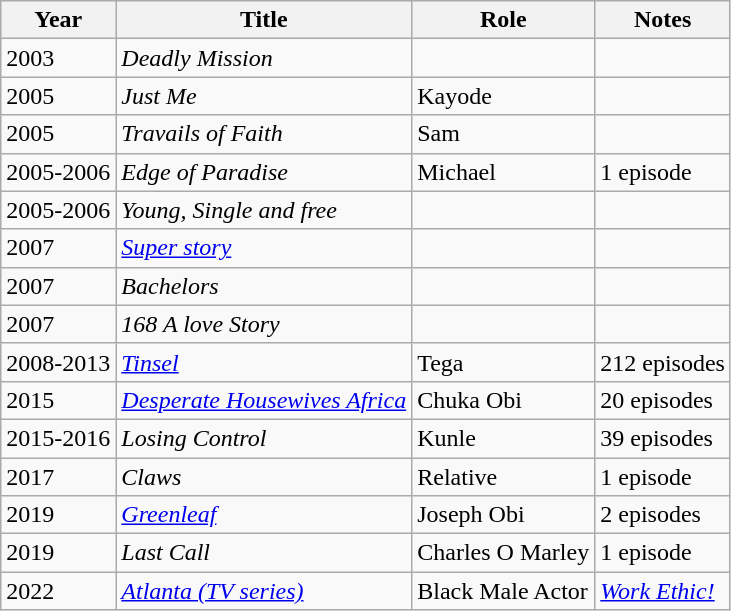<table class="wikitable">
<tr>
<th>Year</th>
<th>Title</th>
<th>Role</th>
<th>Notes</th>
</tr>
<tr>
<td>2003</td>
<td><em>Deadly Mission</em></td>
<td></td>
<td></td>
</tr>
<tr>
<td>2005</td>
<td><em>Just Me</em></td>
<td>Kayode</td>
<td></td>
</tr>
<tr>
<td>2005</td>
<td><em>Travails of Faith</em></td>
<td>Sam</td>
<td></td>
</tr>
<tr>
<td>2005-2006</td>
<td><em>Edge of Paradise</em></td>
<td>Michael</td>
<td>1 episode</td>
</tr>
<tr>
<td>2005-2006</td>
<td><em>Young, Single and free</em></td>
<td></td>
<td></td>
</tr>
<tr>
<td>2007</td>
<td><em><a href='#'>Super story</a></em></td>
<td></td>
<td></td>
</tr>
<tr>
<td>2007</td>
<td><em>Bachelors</em></td>
<td></td>
<td></td>
</tr>
<tr>
<td>2007</td>
<td><em>168 A love Story</em></td>
<td></td>
<td></td>
</tr>
<tr>
<td>2008-2013</td>
<td><em><a href='#'>Tinsel</a></em></td>
<td>Tega</td>
<td>212 episodes</td>
</tr>
<tr>
<td>2015</td>
<td><em><a href='#'>Desperate Housewives Africa</a></em></td>
<td>Chuka Obi</td>
<td>20 episodes</td>
</tr>
<tr>
<td>2015-2016</td>
<td><em>Losing Control</em></td>
<td>Kunle</td>
<td>39 episodes</td>
</tr>
<tr>
<td>2017</td>
<td><em>Claws</em></td>
<td>Relative</td>
<td>1 episode</td>
</tr>
<tr>
<td>2019</td>
<td><em><a href='#'>Greenleaf</a></em></td>
<td>Joseph Obi</td>
<td>2 episodes</td>
</tr>
<tr>
<td>2019</td>
<td><em>Last Call</em></td>
<td>Charles O Marley</td>
<td>1 episode</td>
</tr>
<tr>
<td>2022</td>
<td><em><a href='#'>Atlanta (TV series)</a></em></td>
<td>Black Male Actor</td>
<td><em><a href='#'>Work Ethic!</a></em></td>
</tr>
</table>
